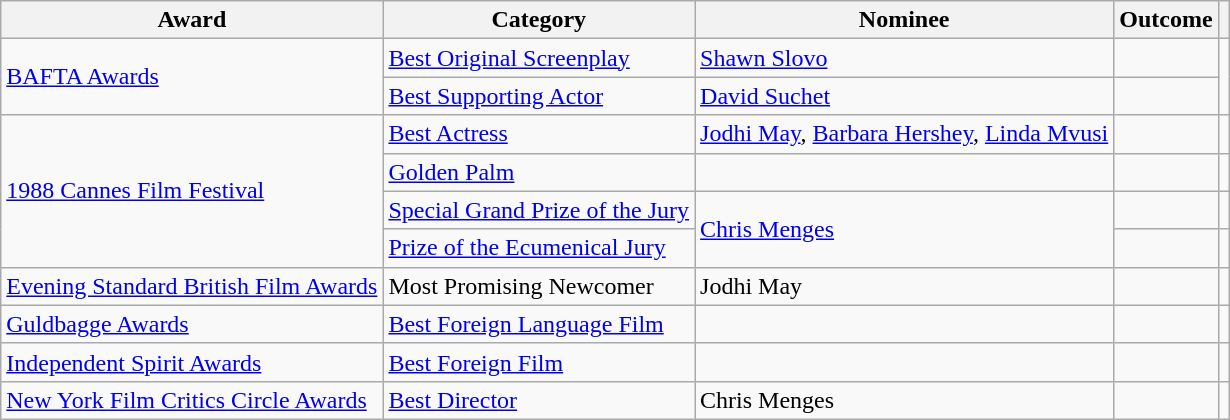<table class="wikitable plainrowheaders sortable">
<tr>
<th>Award</th>
<th>Category</th>
<th>Nominee</th>
<th>Outcome</th>
<th></th>
</tr>
<tr>
<td rowspan="2"><a href='#'>BAFTA Awards</a></td>
<td><a href='#'>Best Original Screenplay</a></td>
<td><a href='#'>Shawn Slovo</a></td>
<td></td>
<td rowspan="2"></td>
</tr>
<tr>
<td><a href='#'>Best Supporting Actor</a></td>
<td><a href='#'>David Suchet</a></td>
<td></td>
</tr>
<tr>
<td rowspan="4"><a href='#'>1988 Cannes Film Festival</a></td>
<td><a href='#'>Best Actress</a></td>
<td><a href='#'>Jodhi May</a>, <a href='#'>Barbara Hershey</a>, <a href='#'>Linda Mvusi</a></td>
<td></td>
<td></td>
</tr>
<tr>
<td><a href='#'>Golden Palm</a></td>
<td></td>
<td></td>
<td></td>
</tr>
<tr>
<td><a href='#'>Special Grand Prize of the Jury</a></td>
<td rowspan="2"><a href='#'>Chris Menges</a></td>
<td></td>
<td></td>
</tr>
<tr>
<td><a href='#'>Prize of the Ecumenical Jury</a></td>
<td></td>
<td></td>
</tr>
<tr>
<td><a href='#'>Evening Standard British Film Awards</a></td>
<td>Most Promising Newcomer</td>
<td>Jodhi May</td>
<td></td>
<td></td>
</tr>
<tr>
<td><a href='#'>Guldbagge Awards</a></td>
<td><a href='#'>Best Foreign Language Film</a></td>
<td></td>
<td></td>
<td></td>
</tr>
<tr>
<td><a href='#'>Independent Spirit Awards</a></td>
<td><a href='#'>Best Foreign Film</a></td>
<td></td>
<td></td>
<td></td>
</tr>
<tr>
<td><a href='#'>New York Film Critics Circle Awards</a></td>
<td><a href='#'>Best Director</a></td>
<td>Chris Menges</td>
<td></td>
<td></td>
</tr>
</table>
